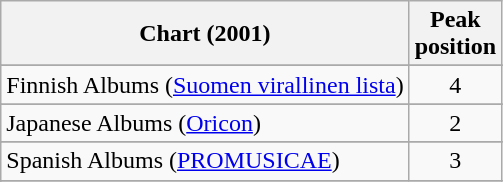<table class="wikitable sortable">
<tr>
<th>Chart (2001)</th>
<th>Peak<br>position</th>
</tr>
<tr>
</tr>
<tr>
</tr>
<tr>
</tr>
<tr>
</tr>
<tr>
</tr>
<tr>
</tr>
<tr>
</tr>
<tr>
<td>Finnish Albums (<a href='#'>Suomen virallinen lista</a>)</td>
<td style="text-align:center;">4</td>
</tr>
<tr>
</tr>
<tr>
</tr>
<tr>
</tr>
<tr>
</tr>
<tr>
<td>Japanese Albums (<a href='#'>Oricon</a>)</td>
<td style="text-align:center;">2</td>
</tr>
<tr>
</tr>
<tr>
</tr>
<tr>
</tr>
<tr>
<td>Spanish Albums (<a href='#'>PROMUSICAE</a>)</td>
<td style="text-align:center;">3</td>
</tr>
<tr>
</tr>
<tr>
</tr>
<tr>
</tr>
<tr>
</tr>
<tr>
</tr>
</table>
